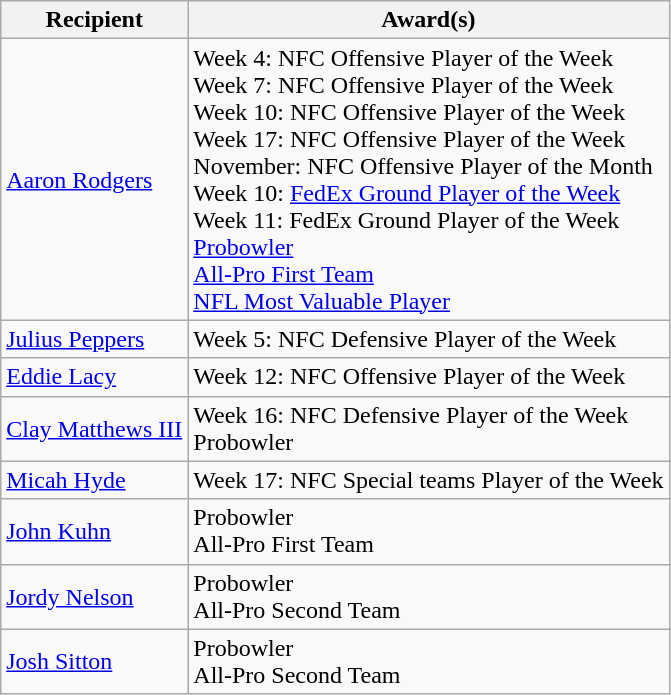<table class="wikitable">
<tr>
<th>Recipient</th>
<th>Award(s)</th>
</tr>
<tr>
<td><a href='#'>Aaron Rodgers</a></td>
<td>Week 4: NFC Offensive Player of the Week<br>Week 7: NFC Offensive Player of the Week<br>Week 10: NFC Offensive Player of the Week<br>Week 17: NFC Offensive Player of the Week<br>November: NFC Offensive Player of the Month<br>Week 10: <a href='#'>FedEx Ground Player of the Week</a><br>Week 11: FedEx Ground Player of the Week<br><a href='#'>Probowler</a><br><a href='#'>All-Pro First Team</a><br><a href='#'>NFL Most Valuable Player</a></td>
</tr>
<tr>
<td><a href='#'>Julius Peppers</a></td>
<td>Week 5: NFC Defensive Player of the Week</td>
</tr>
<tr>
<td><a href='#'>Eddie Lacy</a></td>
<td>Week 12: NFC Offensive Player of the Week</td>
</tr>
<tr>
<td><a href='#'>Clay Matthews III</a></td>
<td>Week 16: NFC Defensive Player of the Week<br>Probowler</td>
</tr>
<tr>
<td><a href='#'>Micah Hyde</a></td>
<td>Week 17: NFC Special teams Player of the Week</td>
</tr>
<tr>
<td><a href='#'>John Kuhn</a></td>
<td>Probowler<br>All-Pro First Team</td>
</tr>
<tr>
<td><a href='#'>Jordy Nelson</a></td>
<td>Probowler<br>All-Pro Second Team</td>
</tr>
<tr>
<td><a href='#'>Josh Sitton</a></td>
<td>Probowler<br>All-Pro Second Team</td>
</tr>
</table>
